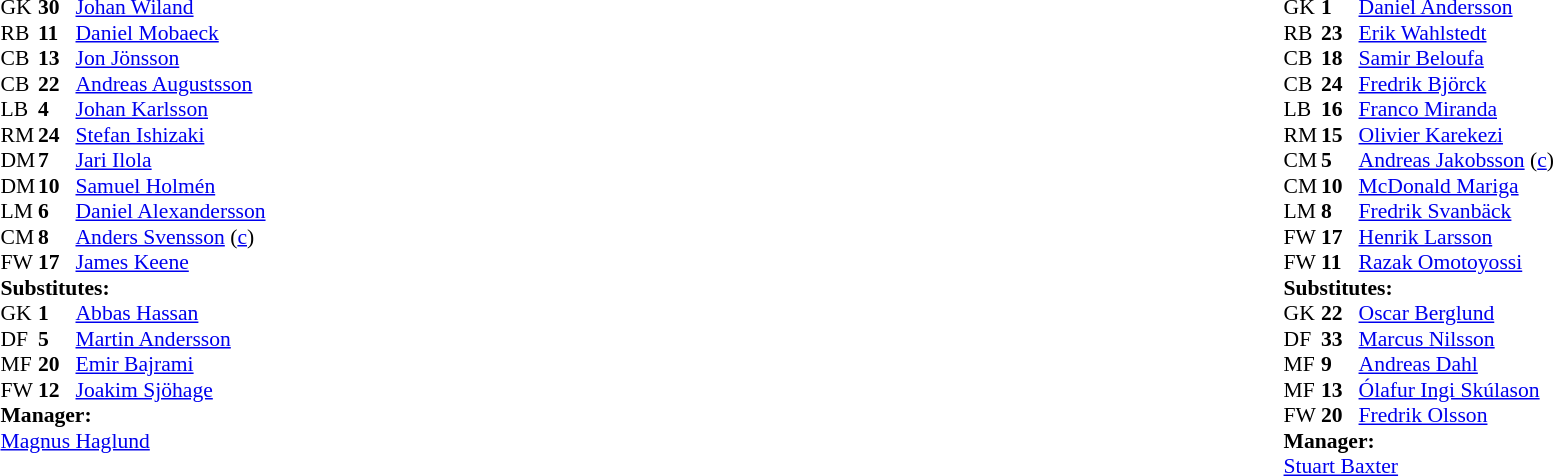<table width="100%">
<tr>
<td valign="top" width="50%"><br><table style="font-size: 90%" cellspacing="0" cellpadding="0">
<tr>
<th width="25"></th>
<th width="25"></th>
</tr>
<tr>
<td>GK</td>
<td><strong>30</strong></td>
<td> <a href='#'>Johan Wiland</a></td>
</tr>
<tr>
<td>RB</td>
<td><strong>11</strong></td>
<td> <a href='#'>Daniel Mobaeck</a></td>
<td></td>
<td></td>
</tr>
<tr>
<td>CB</td>
<td><strong>13</strong></td>
<td> <a href='#'>Jon Jönsson</a></td>
<td></td>
<td></td>
</tr>
<tr>
<td>CB</td>
<td><strong>22</strong></td>
<td> <a href='#'>Andreas Augustsson</a></td>
<td></td>
</tr>
<tr>
<td>LB</td>
<td><strong>4</strong></td>
<td> <a href='#'>Johan Karlsson</a></td>
<td></td>
<td></td>
</tr>
<tr>
<td>RM</td>
<td><strong>24</strong></td>
<td> <a href='#'>Stefan Ishizaki</a></td>
</tr>
<tr>
<td>DM</td>
<td><strong>7</strong></td>
<td> <a href='#'>Jari Ilola</a></td>
</tr>
<tr>
<td>DM</td>
<td><strong>10</strong></td>
<td> <a href='#'>Samuel Holmén</a></td>
</tr>
<tr>
<td>LM</td>
<td><strong>6</strong></td>
<td> <a href='#'>Daniel Alexandersson</a></td>
<td></td>
<td></td>
</tr>
<tr>
<td>CM</td>
<td><strong>8</strong></td>
<td> <a href='#'>Anders Svensson</a> (<a href='#'>c</a>)</td>
</tr>
<tr>
<td>FW</td>
<td><strong>17</strong></td>
<td> <a href='#'>James Keene</a></td>
</tr>
<tr>
<td colspan=4><strong>Substitutes:</strong></td>
</tr>
<tr>
<td>GK</td>
<td><strong>1</strong></td>
<td> <a href='#'>Abbas Hassan</a></td>
<td></td>
<td></td>
</tr>
<tr>
<td>DF</td>
<td><strong>5</strong></td>
<td> <a href='#'>Martin Andersson</a></td>
<td></td>
<td></td>
</tr>
<tr>
<td>MF</td>
<td><strong>20</strong></td>
<td> <a href='#'>Emir Bajrami</a></td>
<td></td>
<td></td>
</tr>
<tr>
<td>FW</td>
<td><strong>12</strong></td>
<td> <a href='#'>Joakim Sjöhage</a></td>
<td></td>
<td></td>
</tr>
<tr>
<td colspan=4><strong>Manager:</strong></td>
</tr>
<tr>
<td colspan="4"> <a href='#'>Magnus Haglund</a></td>
</tr>
<tr>
</tr>
</table>
</td>
<td valign="top"></td>
<td valign="top" width="50%"><br><table style="font-size: 90%" cellspacing="0" cellpadding="0" align="center">
<tr>
<th width="25"></th>
<th width="25"></th>
</tr>
<tr>
<td>GK</td>
<td><strong>1</strong></td>
<td> <a href='#'>Daniel Andersson</a></td>
</tr>
<tr>
<td>RB</td>
<td><strong>23</strong></td>
<td> <a href='#'>Erik Wahlstedt</a></td>
</tr>
<tr>
<td>CB</td>
<td><strong>18</strong></td>
<td> <a href='#'>Samir Beloufa</a></td>
</tr>
<tr>
<td>CB</td>
<td><strong>24</strong></td>
<td> <a href='#'>Fredrik Björck</a></td>
</tr>
<tr>
<td>LB</td>
<td><strong>16</strong></td>
<td> <a href='#'>Franco Miranda</a></td>
</tr>
<tr>
<td>RM</td>
<td><strong>15</strong></td>
<td> <a href='#'>Olivier Karekezi</a></td>
</tr>
<tr>
<td>CM</td>
<td><strong>5</strong></td>
<td> <a href='#'>Andreas Jakobsson</a> (<a href='#'>c</a>)</td>
</tr>
<tr>
<td>CM</td>
<td><strong>10</strong></td>
<td> <a href='#'>McDonald Mariga</a></td>
</tr>
<tr>
<td>LM</td>
<td><strong>8</strong></td>
<td> <a href='#'>Fredrik Svanbäck</a></td>
<td></td>
<td></td>
</tr>
<tr>
<td>FW</td>
<td><strong>17</strong></td>
<td> <a href='#'>Henrik Larsson</a></td>
</tr>
<tr>
<td>FW</td>
<td><strong>11</strong></td>
<td> <a href='#'>Razak Omotoyossi</a></td>
</tr>
<tr>
<td colspan=4><strong>Substitutes:</strong></td>
</tr>
<tr>
<td>GK</td>
<td><strong>22</strong></td>
<td> <a href='#'>Oscar Berglund</a></td>
</tr>
<tr>
<td>DF</td>
<td><strong>33</strong></td>
<td> <a href='#'>Marcus Nilsson</a></td>
</tr>
<tr>
<td>MF</td>
<td><strong>9</strong></td>
<td> <a href='#'>Andreas Dahl</a></td>
</tr>
<tr>
<td>MF</td>
<td><strong>13</strong></td>
<td> <a href='#'>Ólafur Ingi Skúlason</a></td>
</tr>
<tr>
<td>FW</td>
<td><strong>20</strong></td>
<td> <a href='#'>Fredrik Olsson</a></td>
<td></td>
<td></td>
</tr>
<tr>
<td colspan=4><strong>Manager:</strong></td>
</tr>
<tr>
<td colspan="4"> <a href='#'>Stuart Baxter</a></td>
</tr>
</table>
</td>
</tr>
</table>
